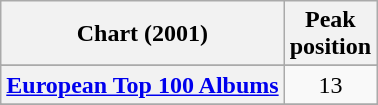<table class="wikitable sortable plainrowheaders">
<tr>
<th>Chart (2001)</th>
<th>Peak<br>position</th>
</tr>
<tr>
</tr>
<tr>
</tr>
<tr>
</tr>
<tr>
<th scope="row"><a href='#'>European Top 100 Albums</a></th>
<td align="center">13</td>
</tr>
<tr>
</tr>
<tr>
</tr>
<tr>
</tr>
<tr>
</tr>
<tr>
</tr>
<tr>
</tr>
</table>
